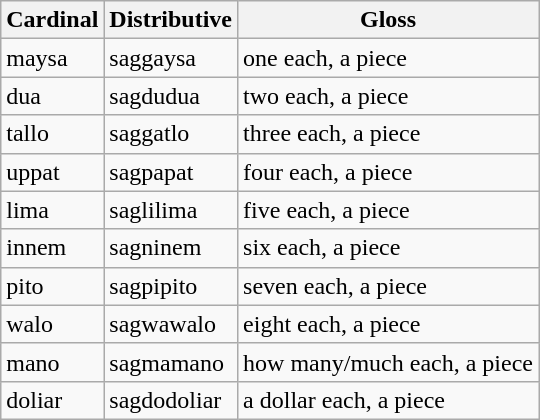<table class="wikitable" border="1" align="center">
<tr>
<th>Cardinal</th>
<th>Distributive</th>
<th>Gloss</th>
</tr>
<tr>
<td>maysa</td>
<td>saggaysa</td>
<td>one each, a piece</td>
</tr>
<tr>
<td>dua</td>
<td>sagdudua</td>
<td>two each, a piece</td>
</tr>
<tr>
<td>tallo</td>
<td>saggatlo</td>
<td>three each, a piece</td>
</tr>
<tr>
<td>uppat</td>
<td>sagpapat</td>
<td>four each, a piece</td>
</tr>
<tr>
<td>lima</td>
<td>saglilima</td>
<td>five each, a piece</td>
</tr>
<tr>
<td>innem</td>
<td>sagninem</td>
<td>six each, a piece</td>
</tr>
<tr>
<td>pito</td>
<td>sagpipito</td>
<td>seven each, a piece</td>
</tr>
<tr>
<td>walo</td>
<td>sagwawalo</td>
<td>eight each, a piece</td>
</tr>
<tr>
<td>mano</td>
<td>sagmamano</td>
<td>how many/much each, a piece</td>
</tr>
<tr>
<td>doliar</td>
<td>sagdodoliar</td>
<td>a dollar each, a piece</td>
</tr>
</table>
